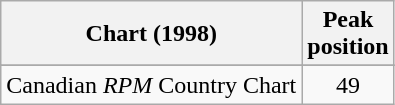<table class="wikitable sortable">
<tr>
<th align="left">Chart (1998)</th>
<th align="center">Peak<br>position</th>
</tr>
<tr>
</tr>
<tr>
<td align="left">Canadian <em>RPM</em> Country Chart</td>
<td align="center">49</td>
</tr>
</table>
